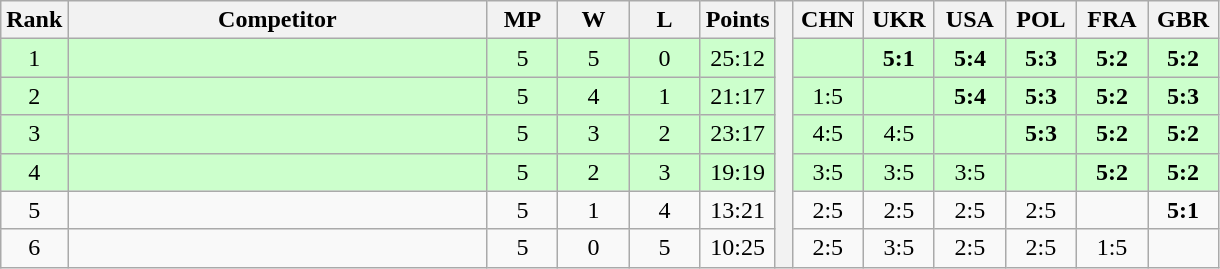<table class="wikitable" style="text-align:center">
<tr>
<th>Rank</th>
<th style="width:17em">Competitor</th>
<th style="width:2.5em">MP</th>
<th style="width:2.5em">W</th>
<th style="width:2.5em">L</th>
<th>Points</th>
<th rowspan="7"> </th>
<th style="width:2.5em">CHN</th>
<th style="width:2.5em">UKR</th>
<th style="width:2.5em">USA</th>
<th style="width:2.5em">POL</th>
<th style="width:2.5em">FRA</th>
<th style="width:2.5em">GBR</th>
</tr>
<tr style="background:#cfc;">
<td>1</td>
<td style="text-align:left"></td>
<td>5</td>
<td>5</td>
<td>0</td>
<td>25:12</td>
<td></td>
<td><strong>5:1</strong></td>
<td><strong>5:4</strong></td>
<td><strong>5:3</strong></td>
<td><strong>5:2</strong></td>
<td><strong>5:2</strong></td>
</tr>
<tr style="background:#cfc;">
<td>2</td>
<td style="text-align:left"></td>
<td>5</td>
<td>4</td>
<td>1</td>
<td>21:17</td>
<td>1:5</td>
<td></td>
<td><strong>5:4</strong></td>
<td><strong>5:3</strong></td>
<td><strong>5:2</strong></td>
<td><strong>5:3</strong></td>
</tr>
<tr style="background:#cfc;">
<td>3</td>
<td style="text-align:left"></td>
<td>5</td>
<td>3</td>
<td>2</td>
<td>23:17</td>
<td>4:5</td>
<td>4:5</td>
<td></td>
<td><strong>5:3</strong></td>
<td><strong>5:2</strong></td>
<td><strong>5:2</strong></td>
</tr>
<tr style="background:#cfc;">
<td>4</td>
<td style="text-align:left"></td>
<td>5</td>
<td>2</td>
<td>3</td>
<td>19:19</td>
<td>3:5</td>
<td>3:5</td>
<td>3:5</td>
<td></td>
<td><strong>5:2</strong></td>
<td><strong>5:2</strong></td>
</tr>
<tr>
<td>5</td>
<td style="text-align:left"></td>
<td>5</td>
<td>1</td>
<td>4</td>
<td>13:21</td>
<td>2:5</td>
<td>2:5</td>
<td>2:5</td>
<td>2:5</td>
<td></td>
<td><strong>5:1</strong></td>
</tr>
<tr>
<td>6</td>
<td style="text-align:left"></td>
<td>5</td>
<td>0</td>
<td>5</td>
<td>10:25</td>
<td>2:5</td>
<td>3:5</td>
<td>2:5</td>
<td>2:5</td>
<td>1:5</td>
<td></td>
</tr>
</table>
